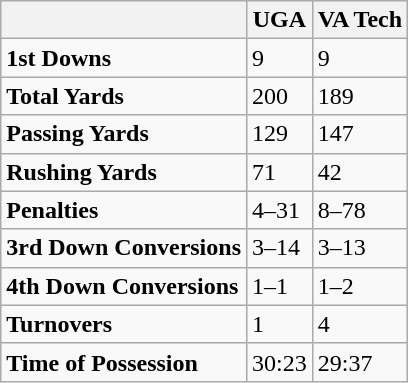<table class="wikitable">
<tr>
<th></th>
<th>UGA</th>
<th>VA Tech</th>
</tr>
<tr>
<td><strong>1st Downs</strong></td>
<td>9</td>
<td>9</td>
</tr>
<tr>
<td><strong>Total Yards</strong></td>
<td>200</td>
<td>189</td>
</tr>
<tr>
<td><strong>Passing Yards</strong></td>
<td>129</td>
<td>147</td>
</tr>
<tr>
<td><strong>Rushing Yards</strong></td>
<td>71</td>
<td>42</td>
</tr>
<tr>
<td><strong>Penalties</strong></td>
<td>4–31</td>
<td>8–78</td>
</tr>
<tr>
<td><strong>3rd Down Conversions</strong></td>
<td>3–14</td>
<td>3–13</td>
</tr>
<tr>
<td><strong>4th Down Conversions</strong></td>
<td>1–1</td>
<td>1–2</td>
</tr>
<tr>
<td><strong>Turnovers</strong></td>
<td>1</td>
<td>4</td>
</tr>
<tr>
<td><strong>Time of Possession</strong></td>
<td>30:23</td>
<td>29:37</td>
</tr>
</table>
